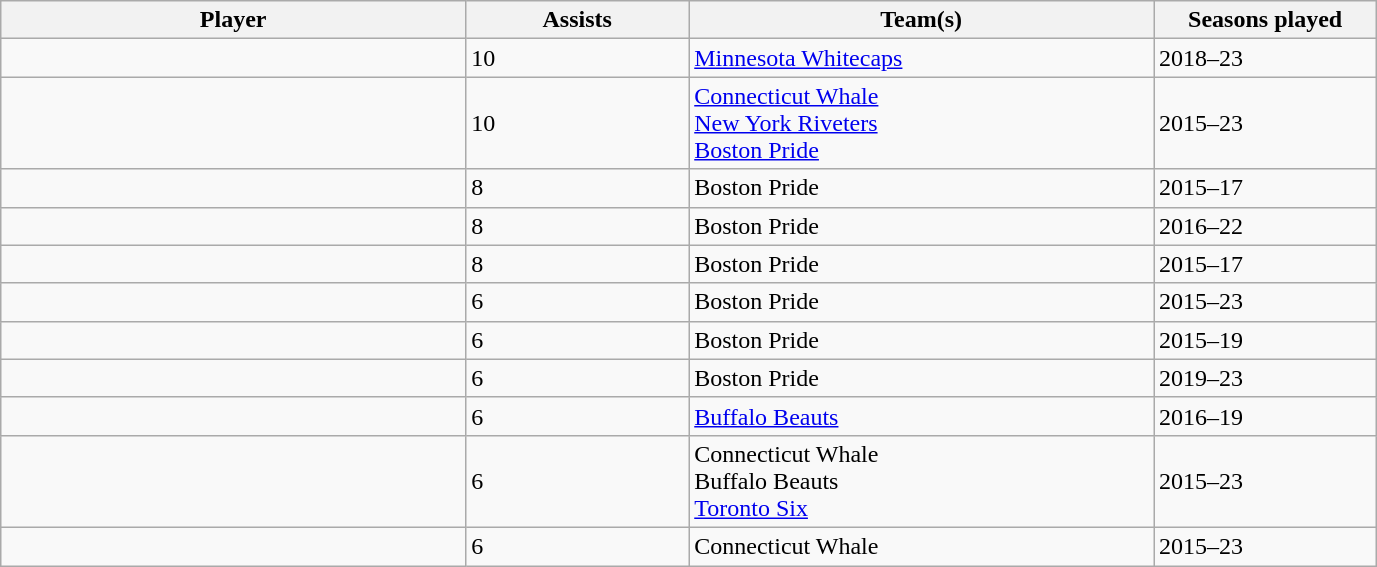<table class="wikitable sortable">
<tr>
<th width="25%">Player</th>
<th width="12%">Assists</th>
<th width="25%">Team(s)</th>
<th width="12%">Seasons played</th>
</tr>
<tr>
<td></td>
<td>10</td>
<td><a href='#'>Minnesota Whitecaps</a></td>
<td>2018–23</td>
</tr>
<tr>
<td></td>
<td>10</td>
<td><a href='#'>Connecticut Whale</a><br><a href='#'>New York Riveters</a><br><a href='#'>Boston Pride</a></td>
<td>2015–23</td>
</tr>
<tr>
<td></td>
<td>8</td>
<td>Boston Pride</td>
<td>2015–17</td>
</tr>
<tr>
<td></td>
<td>8</td>
<td>Boston Pride</td>
<td>2016–22</td>
</tr>
<tr>
<td></td>
<td>8</td>
<td>Boston Pride</td>
<td>2015–17</td>
</tr>
<tr>
<td></td>
<td>6</td>
<td>Boston Pride</td>
<td>2015–23</td>
</tr>
<tr>
<td></td>
<td>6</td>
<td>Boston Pride</td>
<td>2015–19</td>
</tr>
<tr>
<td></td>
<td>6</td>
<td>Boston Pride</td>
<td>2019–23</td>
</tr>
<tr>
<td></td>
<td>6</td>
<td><a href='#'>Buffalo Beauts</a></td>
<td>2016–19</td>
</tr>
<tr>
<td></td>
<td>6</td>
<td>Connecticut Whale<br>Buffalo Beauts<br><a href='#'>Toronto Six</a></td>
<td>2015–23</td>
</tr>
<tr>
<td></td>
<td>6</td>
<td>Connecticut Whale</td>
<td>2015–23</td>
</tr>
</table>
